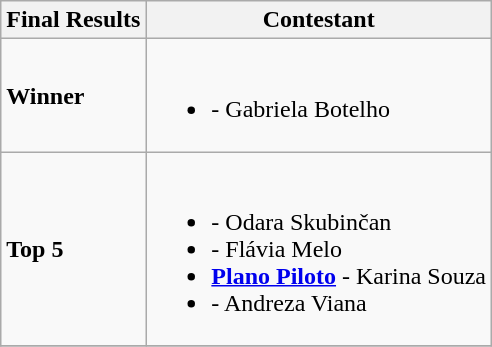<table class="wikitable">
<tr>
<th>Final Results</th>
<th>Contestant</th>
</tr>
<tr>
<td><strong>Winner</strong></td>
<td><br><ul><li><strong></strong> - Gabriela Botelho</li></ul></td>
</tr>
<tr>
<td><strong>Top 5</strong></td>
<td><br><ul><li><strong></strong> - Odara Skubinčan</li><li><strong></strong> - Flávia Melo</li><li><strong> <a href='#'>Plano Piloto</a></strong> - Karina Souza</li><li><strong></strong> - Andreza Viana</li></ul></td>
</tr>
<tr>
</tr>
</table>
